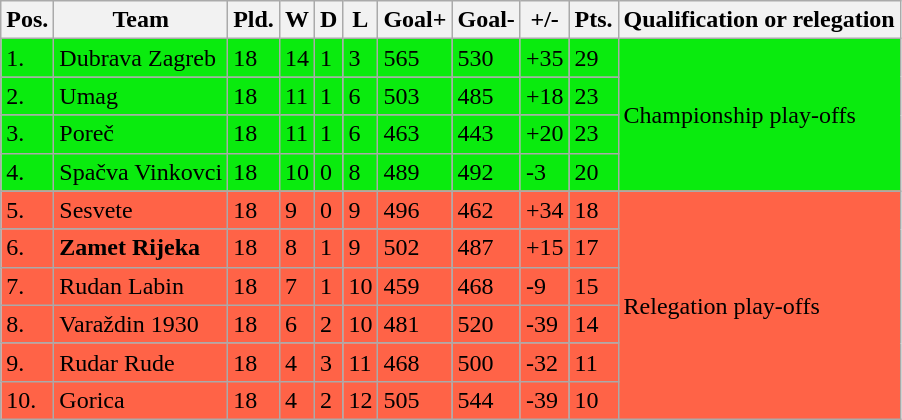<table class="wikitable">
<tr>
<th>Pos.</th>
<th>Team</th>
<th>Pld.</th>
<th>W</th>
<th>D</th>
<th>L</th>
<th>Goal+</th>
<th>Goal-</th>
<th>+/-</th>
<th>Pts.</th>
<th>Qualification or relegation</th>
</tr>
<tr bgcolor="paleblue">
<td>1.</td>
<td>Dubrava Zagreb</td>
<td>18</td>
<td>14</td>
<td>1</td>
<td>3</td>
<td>565</td>
<td>530</td>
<td>+35</td>
<td>29</td>
<td rowspan="4">Championship play-offs</td>
</tr>
<tr bgcolor="paleblue">
<td>2.</td>
<td>Umag</td>
<td>18</td>
<td>11</td>
<td>1</td>
<td>6</td>
<td>503</td>
<td>485</td>
<td>+18</td>
<td>23</td>
</tr>
<tr bgcolor="paleblue">
<td>3.</td>
<td>Poreč</td>
<td>18</td>
<td>11</td>
<td>1</td>
<td>6</td>
<td>463</td>
<td>443</td>
<td>+20</td>
<td>23</td>
</tr>
<tr bgcolor="paleblue">
<td>4.</td>
<td>Spačva Vinkovci</td>
<td>18</td>
<td>10</td>
<td>0</td>
<td>8</td>
<td>489</td>
<td>492</td>
<td>-3</td>
<td>20</td>
</tr>
<tr style="background:tomato;">
<td>5.</td>
<td>Sesvete</td>
<td>18</td>
<td>9</td>
<td>0</td>
<td>9</td>
<td>496</td>
<td>462</td>
<td>+34</td>
<td>18</td>
<td rowspan="6">Relegation play-offs</td>
</tr>
<tr style="background:tomato;">
<td>6.</td>
<td><strong>Zamet Rijeka</strong></td>
<td>18</td>
<td>8</td>
<td>1</td>
<td>9</td>
<td>502</td>
<td>487</td>
<td>+15</td>
<td>17</td>
</tr>
<tr style="background:tomato;">
<td>7.</td>
<td>Rudan Labin</td>
<td>18</td>
<td>7</td>
<td>1</td>
<td>10</td>
<td>459</td>
<td>468</td>
<td>-9</td>
<td>15</td>
</tr>
<tr style="background:tomato;">
<td>8.</td>
<td>Varaždin 1930</td>
<td>18</td>
<td>6</td>
<td>2</td>
<td>10</td>
<td>481</td>
<td>520</td>
<td>-39</td>
<td>14</td>
</tr>
<tr style="background:tomato;">
<td>9.</td>
<td>Rudar Rude</td>
<td>18</td>
<td>4</td>
<td>3</td>
<td>11</td>
<td>468</td>
<td>500</td>
<td>-32</td>
<td>11</td>
</tr>
<tr style="background:tomato;">
<td>10.</td>
<td>Gorica</td>
<td>18</td>
<td>4</td>
<td>2</td>
<td>12</td>
<td>505</td>
<td>544</td>
<td>-39</td>
<td>10</td>
</tr>
</table>
